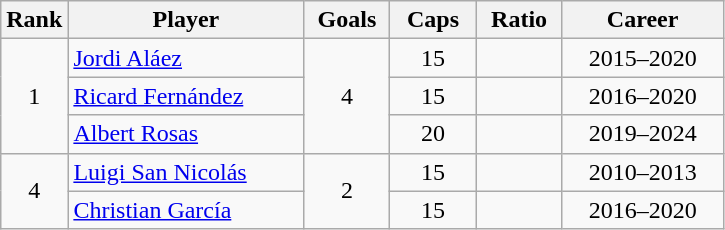<table class="wikitable sortable" style="text-align:center;">
<tr>
<th width=30px>Rank</th>
<th style="width:150px;">Player</th>
<th width=50px>Goals</th>
<th width=50px>Caps</th>
<th width=50px>Ratio</th>
<th style="width:100px;">Career</th>
</tr>
<tr>
<td rowspan="3">1</td>
<td align=left><a href='#'>Jordi Aláez</a></td>
<td rowspan="3">4</td>
<td>15</td>
<td></td>
<td>2015–2020</td>
</tr>
<tr>
<td align=left><a href='#'>Ricard Fernández</a></td>
<td>15</td>
<td></td>
<td>2016–2020</td>
</tr>
<tr>
<td align=left><a href='#'>Albert Rosas</a></td>
<td>20</td>
<td></td>
<td>2019–2024</td>
</tr>
<tr>
<td rowspan="2">4</td>
<td align=left><a href='#'>Luigi San Nicolás</a></td>
<td rowspan="2">2</td>
<td>15</td>
<td></td>
<td>2010–2013</td>
</tr>
<tr>
<td align=left><a href='#'>Christian García</a></td>
<td>15</td>
<td></td>
<td>2016–2020</td>
</tr>
</table>
